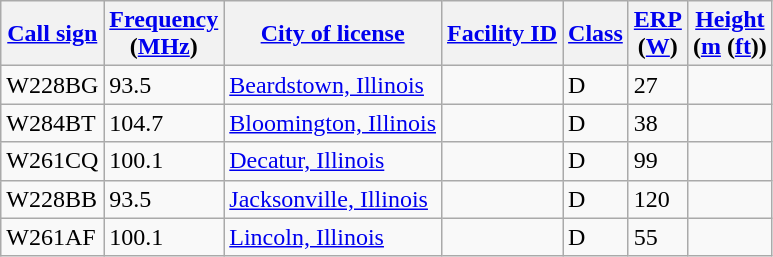<table class="wikitable sortable">
<tr>
<th><a href='#'>Call sign</a></th>
<th data-sort-type="number"><a href='#'>Frequency</a><br>(<a href='#'>MHz</a>)</th>
<th><a href='#'>City of license</a></th>
<th data-sort-type="number"><a href='#'>Facility ID</a></th>
<th><a href='#'>Class</a></th>
<th data-sort-type="number"><a href='#'>ERP</a><br>(<a href='#'>W</a>)</th>
<th data-sort-type="number"><a href='#'>Height</a><br>(<a href='#'>m</a> (<a href='#'>ft</a>))</th>
</tr>
<tr>
<td>W228BG</td>
<td>93.5</td>
<td><a href='#'>Beardstown, Illinois</a></td>
<td></td>
<td>D</td>
<td>27</td>
<td></td>
</tr>
<tr>
<td>W284BT</td>
<td>104.7</td>
<td><a href='#'>Bloomington, Illinois</a></td>
<td></td>
<td>D</td>
<td>38</td>
<td></td>
</tr>
<tr>
<td>W261CQ</td>
<td>100.1</td>
<td><a href='#'>Decatur, Illinois</a></td>
<td></td>
<td>D</td>
<td>99</td>
<td></td>
</tr>
<tr>
<td>W228BB</td>
<td>93.5</td>
<td><a href='#'>Jacksonville, Illinois</a></td>
<td></td>
<td>D</td>
<td>120</td>
<td></td>
</tr>
<tr>
<td>W261AF</td>
<td>100.1</td>
<td><a href='#'>Lincoln, Illinois</a></td>
<td></td>
<td>D</td>
<td>55</td>
<td></td>
</tr>
</table>
